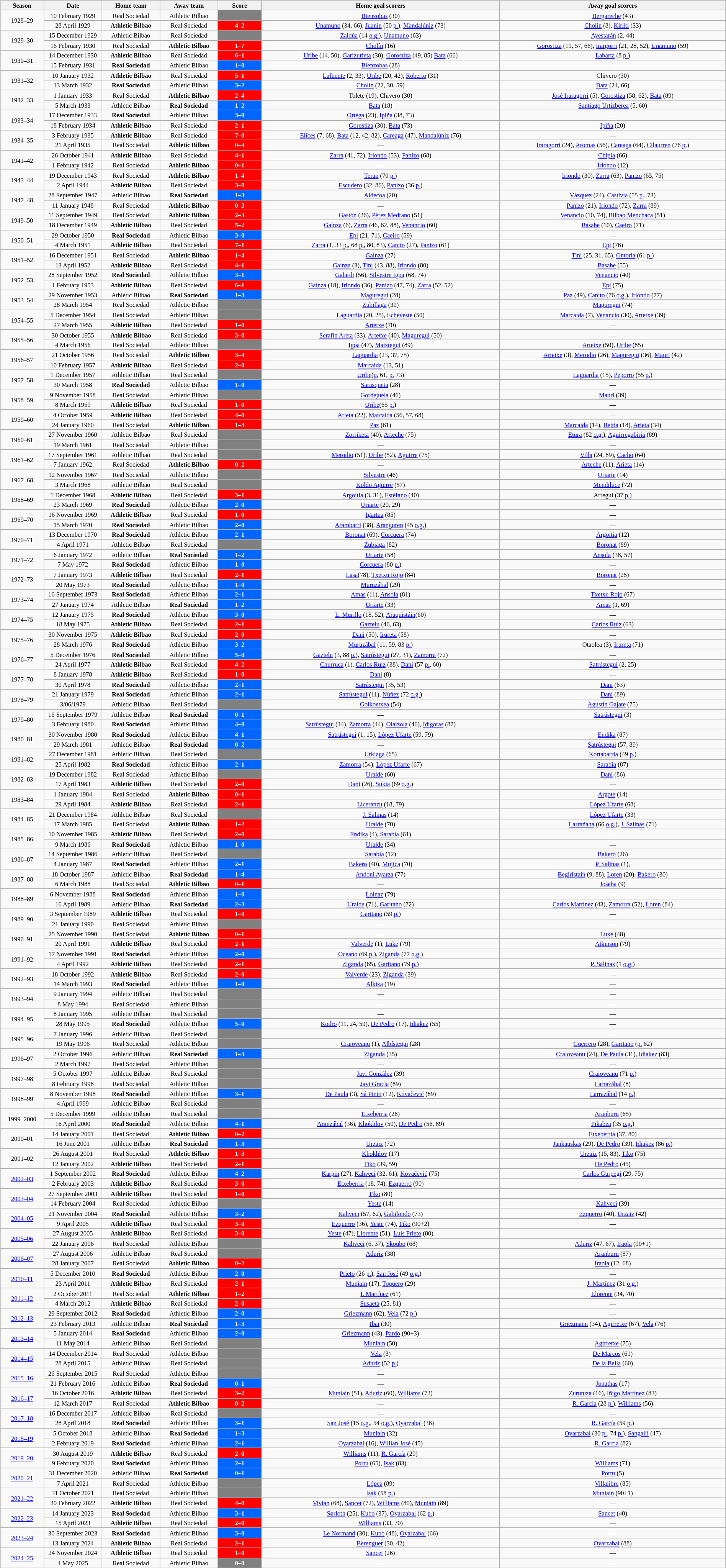<table class="wikitable sortable" style="width:100%; text-align: center; font-size: 11px">
<tr>
<th style="width:6%;">Season</th>
<th style="width:8%;">Date</th>
<th style="width:8%;">Home team</th>
<th style="width:8%;">Away team</th>
<th style="width:6%;">Score</th>
<th>Home goal scorers</th>
<th>Away goal scorers</th>
</tr>
<tr>
<td align="center" rowspan="2">1928–29</td>
<td>10 February 1929</td>
<td>Real Sociedad</td>
<td>Athletic Bilbao</td>
<td bgcolor=#808080></td>
<td><a href='#'>Bienzobas</a> (30)</td>
<td><a href='#'>Bergareche</a> (43)</td>
</tr>
<tr>
<td>28 April 1929</td>
<td><strong>Athletic Bilbao</strong></td>
<td>Real Sociedad</td>
<td style="text-align:center; color:#FFFFFF; background:#FF0000;"><strong>4–2</strong></td>
<td><a href='#'>Unamuno</a> (34, 66), <a href='#'>Juanín</a> (50 <a href='#'>p.</a>), <a href='#'>Mandalúniz</a> (73)</td>
<td><a href='#'>Cholín</a> (8), <a href='#'>Kiriki</a> (33)</td>
</tr>
<tr>
<td align="center" rowspan="2">1929–30</td>
<td>15 December 1929</td>
<td>Athletic Bilbao</td>
<td>Real Sociedad</td>
<td bgcolor=#808080></td>
<td><a href='#'>Zaldúa</a> (14 <a href='#'>o.g.</a>), <a href='#'>Unamuno</a> (63)</td>
<td><a href='#'>Ayestarán</a> (2, 44)</td>
</tr>
<tr>
<td>16 February 1930</td>
<td>Real Sociedad</td>
<td><strong>Athletic Bilbao</strong></td>
<td style="text-align:center; color:#FFFFFF; background:#FF0000;"><strong>1–7</strong></td>
<td><a href='#'>Cholín</a> (16)</td>
<td><a href='#'>Gorostiza</a> (19, 57, 66), <a href='#'>Irargorri</a> (21, 28, 52), <a href='#'>Unamuno</a> (59)</td>
</tr>
<tr>
<td align="center" rowspan="2">1930–31</td>
<td>14 December 1930</td>
<td><strong>Athletic Bilbao</strong></td>
<td>Real Sociedad</td>
<td style="text-align:center; color:#FFFFFF; background:#FF0000;"><strong>6–1</strong></td>
<td><a href='#'>Uribe</a> (14, 50), <a href='#'>Garizurieta</a> (30), <a href='#'>Gorostiza</a> (49, 85) <a href='#'>Bata</a> (66)</td>
<td><a href='#'>Labarta</a> (8 <a href='#'>p.</a>)</td>
</tr>
<tr>
<td>15 February 1931</td>
<td><strong>Real Sociedad</strong></td>
<td>Athletic Bilbao</td>
<td style="text-align:center; color:#FFFFFF; background:#0066FF;"><strong>1–0</strong></td>
<td><a href='#'>Bienzobas</a> (28)</td>
<td>—</td>
</tr>
<tr>
<td align="center" rowspan="2">1931–32</td>
<td>10 January 1932</td>
<td><strong>Athletic Bilbao</strong></td>
<td>Real Sociedad</td>
<td style="text-align:center; color:#FFFFFF; background:#FF0000;"><strong>5–1</strong></td>
<td><a href='#'>Lafuente</a> (2, 33), <a href='#'>Uribe</a> (20, 42), <a href='#'>Roberto</a> (31)</td>
<td>Chivero (30)</td>
</tr>
<tr>
<td>13 March 1932</td>
<td><strong>Real Sociedad</strong></td>
<td>Athletic Bilbao</td>
<td style="text-align:center; color:#FFFFFF; background:#0066FF;"><strong>3–2</strong></td>
<td><a href='#'>Cholín</a> (22, 30, 59)</td>
<td><a href='#'>Bata</a> (24, 66)</td>
</tr>
<tr>
<td align="center" rowspan="2">1932–33</td>
<td>1 January 1933</td>
<td>Real Sociedad</td>
<td><strong>Athletic Bilbao</strong></td>
<td style="text-align:center; color:#FFFFFF; background:#FF0000;"><strong>2–4</strong></td>
<td>Tolete (19), Chivero (30)</td>
<td><a href='#'>José Iraragorri</a> (5), <a href='#'>Gorostiza</a> (58, 62), <a href='#'>Bata</a> (89)</td>
</tr>
<tr>
<td>5 March 1933</td>
<td>Athletic Bilbao</td>
<td><strong>Real Sociedad</strong></td>
<td style="text-align:center; color:#FFFFFF; background:#0066FF;"><strong>1–2</strong></td>
<td><a href='#'>Bata</a> (18)</td>
<td><a href='#'>Santiago Urtizberea</a> (5, 60)</td>
</tr>
<tr>
<td align="center" rowspan="2">1933–34</td>
<td>17 December 1933</td>
<td><strong>Real Sociedad</strong></td>
<td>Athletic Bilbao</td>
<td style="text-align:center; color:#FFFFFF; background:#0066FF;"><strong>3–0</strong></td>
<td><a href='#'>Ortega</a> (23), <a href='#'>Ipiña</a> (38, 73)</td>
<td>—</td>
</tr>
<tr>
<td>18 February 1934</td>
<td><strong>Athletic Bilbao</strong></td>
<td>Real Sociedad</td>
<td style="text-align:center; color:#FFFFFF; background:#FF0000;"><strong>2–1</strong></td>
<td><a href='#'>Gorostiza</a> (30), <a href='#'>Bata</a> (73)</td>
<td><a href='#'>Ipiña</a> (20)</td>
</tr>
<tr>
<td align="center" rowspan="2">1934–35</td>
<td>3 February 1935</td>
<td><strong>Athletic Bilbao</strong></td>
<td>Real Sociedad</td>
<td style="text-align:center; color:#FFFFFF; background:#FF0000;"><strong>7–0</strong></td>
<td><a href='#'>Elices</a> (7, 68), <a href='#'>Bata</a> (12, 42, 82), <a href='#'>Careaga</a> (47), <a href='#'>Mandalúniz</a> (76)</td>
<td>—</td>
</tr>
<tr>
<td>21 April 1935</td>
<td>Real Sociedad</td>
<td><strong>Athletic Bilbao</strong></td>
<td style="text-align:center; color:#FFFFFF; background:#FF0000;"><strong>0–4</strong></td>
<td>—</td>
<td><a href='#'>Iraragorri</a> (24), <a href='#'>Aromas</a> (56), <a href='#'>Careaga</a> (64), <a href='#'>Cilaurren</a> (76 <a href='#'>p.</a>)</td>
</tr>
<tr>
<td align="center" rowspan="2">1941–42</td>
<td>26 October 1941</td>
<td><strong>Athletic Bilbao</strong></td>
<td>Real Sociedad</td>
<td style="text-align:center; color:#FFFFFF; background:#FF0000;"><strong>4–1</strong></td>
<td><a href='#'>Zarra</a> (41, 72), <a href='#'>Iriondo</a> (53), <a href='#'>Panizo</a> (68)</td>
<td><a href='#'>Chipia</a> (66)</td>
</tr>
<tr>
<td>1 February 1942</td>
<td>Real Sociedad</td>
<td><strong>Athletic Bilbao</strong></td>
<td style="text-align:center; color:#FFFFFF; background:#FF0000;"><strong>0–1</strong></td>
<td>—</td>
<td><a href='#'>Iriondo</a> (12)</td>
</tr>
<tr>
<td align="center" rowspan="2">1943–44</td>
<td>19 December 1943</td>
<td>Real Sociedad</td>
<td><strong>Athletic Bilbao</strong></td>
<td style="text-align:center; color:#FFFFFF; background:#FF0000;"><strong>1–4</strong></td>
<td><a href='#'>Teran</a> (70 <a href='#'>p.</a>)</td>
<td><a href='#'>Iriondo</a> (30), <a href='#'>Zarra</a> (63), <a href='#'>Panizo</a> (65, 75)</td>
</tr>
<tr>
<td>2 April 1944</td>
<td><strong>Athletic Bilbao</strong></td>
<td>Real Sociedad</td>
<td style="text-align:center; color:#FFFFFF; background:#FF0000;"><strong>3–0</strong></td>
<td><a href='#'>Escudero</a> (32, 86), <a href='#'>Panizo</a> (36 <a href='#'>p.</a>)</td>
<td>—</td>
</tr>
<tr>
<td align="center" rowspan="2">1947–48</td>
<td>28 September 1947</td>
<td>Athletic Bilbao</td>
<td><strong>Real Sociedad</strong></td>
<td style="text-align:center; color:#FFFFFF; background:#0066FF;"><strong>1–3</strong></td>
<td><a href='#'>Aldecoa</a> (20)</td>
<td><a href='#'>Vázquez</a> (24), <a href='#'>Castivia</a> (55 <a href='#'>p.</a>, 73)</td>
</tr>
<tr>
<td>11 January 1948</td>
<td>Real Sociedad</td>
<td><strong>Athletic Bilbao</strong></td>
<td style="text-align:center; color:#FFFFFF; background:#FF0000;"><strong>0–3</strong></td>
<td>—</td>
<td><a href='#'>Panizo</a> (21), <a href='#'>Iriondo</a> (72), <a href='#'>Zarra</a> (89)</td>
</tr>
<tr>
<td align="center" rowspan="2">1949–50</td>
<td>11 September 1949</td>
<td>Real Sociedad</td>
<td><strong>Athletic Bilbao</strong></td>
<td style="text-align:center; color:#FFFFFF; background:#FF0000;"><strong>2–3</strong></td>
<td><a href='#'>Gastón</a> (26), <a href='#'>Pérez Medrano</a> (51)</td>
<td><a href='#'>Venancio</a> (10, 74), <a href='#'>Bilbao Menchaca</a> (51)</td>
</tr>
<tr>
<td>18 December 1949</td>
<td><strong>Athletic Bilbao</strong></td>
<td>Real Sociedad</td>
<td style="text-align:center; color:#FFFFFF; background:#FF0000;"><strong>5–2</strong></td>
<td><a href='#'>Gaínza</a> (6), <a href='#'>Zarra</a> (46, 62, 88), <a href='#'>Venancio</a> (60)</td>
<td><a href='#'>Basabe</a> (10), <a href='#'>Caeiro</a> (71)</td>
</tr>
<tr>
<td align="center" rowspan="2">1950–51</td>
<td>29 October 1950</td>
<td><strong>Real Sociedad</strong></td>
<td>Athletic Bilbao</td>
<td style="text-align:center; color:#FFFFFF; background:#0066FF;"><strong>3–0</strong></td>
<td><a href='#'>Epi</a> (21, 71), <a href='#'>Caeiro</a> (59)</td>
<td>—</td>
</tr>
<tr>
<td>4 March 1951</td>
<td><strong>Athletic Bilbao</strong></td>
<td>Real Sociedad</td>
<td style="text-align:center; color:#FFFFFF; background:#FF0000;"><strong>7–1</strong></td>
<td><a href='#'>Zarra</a> (1, 33 <a href='#'>p.</a>, 68 <a href='#'>p.</a>, 80, 83), <a href='#'>Canito</a> (27), <a href='#'>Panizo</a> (61)</td>
<td><a href='#'>Epi</a> (76)</td>
</tr>
<tr>
<td align="center" rowspan="2">1951–52</td>
<td>16 December 1951</td>
<td>Real Sociedad</td>
<td><strong>Athletic Bilbao</strong></td>
<td style="text-align:center; color:#FFFFFF; background:#FF0000;"><strong>1–4</strong></td>
<td><a href='#'>Gaínza</a> (27)</td>
<td><a href='#'>Tini</a> (25, 31, 65), <a href='#'>Ontoria</a> (61 <a href='#'>p.</a>)</td>
</tr>
<tr>
<td>13 April 1952</td>
<td><strong>Athletic Bilbao</strong></td>
<td>Real Sociedad</td>
<td style="text-align:center; color:#FFFFFF; background:#FF0000;"><strong>4–1</strong></td>
<td><a href='#'>Gaínza</a> (3), <a href='#'>Tini</a> (43, 88), <a href='#'>Iriondo</a> (80)</td>
<td><a href='#'>Basabe</a> (55)</td>
</tr>
<tr>
<td align="center" rowspan="2">1952–53</td>
<td>28 September 1952</td>
<td><strong>Real Sociedad</strong></td>
<td>Athletic Bilbao</td>
<td style="text-align:center; color:#FFFFFF; background:#0066FF;"><strong>3–1</strong></td>
<td><a href='#'>Galardi</a> (56), <a href='#'>Silvestre Igoa</a> (68, 74)</td>
<td><a href='#'>Venancio</a> (40)</td>
</tr>
<tr>
<td>1 February 1953</td>
<td><strong>Athletic Bilbao</strong></td>
<td>Real Sociedad</td>
<td style="text-align:center; color:#FFFFFF; background:#FF0000;"><strong>6–1</strong></td>
<td><a href='#'>Gaínza</a> (18), <a href='#'>Iriondo</a> (36), <a href='#'>Panizo</a> (47, 74), <a href='#'>Zarra</a> (52, 52)</td>
<td><a href='#'>Epi</a> (75)</td>
</tr>
<tr>
<td align="center" rowspan="2">1953–54</td>
<td>29 November 1953</td>
<td>Athletic Bilbao</td>
<td><strong>Real Sociedad</strong></td>
<td style="text-align:center; color:#FFFFFF; background:#0066FF;"><strong>1–3</strong></td>
<td><a href='#'>Maguregui</a> (28)</td>
<td><a href='#'>Paz</a> (49), <a href='#'>Canito</a> (76 <a href='#'>o.g.</a>), <a href='#'>Iriondo</a> (77)</td>
</tr>
<tr>
<td>28 March 1954</td>
<td>Real Sociedad</td>
<td>Athletic Bilbao</td>
<td bgcolor=#808080></td>
<td><a href='#'>Zubillaga</a> (30)</td>
<td><a href='#'>Maguregui</a> (74)</td>
</tr>
<tr>
<td align="center" rowspan="2">1954–55</td>
<td>5 December 1954</td>
<td>Real Sociedad</td>
<td>Athletic Bilbao</td>
<td bgcolor=#808080></td>
<td><a href='#'>Laguardia</a> (20, 25), <a href='#'>Echeveste</a> (50)</td>
<td><a href='#'>Marcaida</a> (7), <a href='#'>Venancio</a> (30), <a href='#'>Artetxe</a> (39)</td>
</tr>
<tr>
<td>27 March 1955</td>
<td><strong>Athletic Bilbao</strong></td>
<td>Real Sociedad</td>
<td style="text-align:center; color:#FFFFFF; background:#FF0000;"><strong>1–0</strong></td>
<td><a href='#'>Artetxe</a> (70)</td>
<td>—</td>
</tr>
<tr>
<td align="center" rowspan="2">1955–56</td>
<td>30 October 1955</td>
<td><strong>Athletic Bilbao</strong></td>
<td>Real Sociedad</td>
<td style="text-align:center; color:#FFFFFF; background:#FF0000;"><strong>3–0</strong></td>
<td><a href='#'>Serafín Areta</a> (33), <a href='#'>Artetxe</a> (40), <a href='#'>Maguregui</a> (50)</td>
<td>—</td>
</tr>
<tr>
<td>4 March 1956</td>
<td>Real Sociedad</td>
<td>Athletic Bilbao</td>
<td bgcolor=#808080></td>
<td><a href='#'>Igoa</a> (47), <a href='#'>Maiztegui</a> (89)</td>
<td><a href='#'>Artetxe</a> (50), <a href='#'>Uribe</a> (85)</td>
</tr>
<tr>
<td align="center" rowspan="2">1956–57</td>
<td>21 October 1956</td>
<td>Real Sociedad</td>
<td><strong>Athletic Bilbao</strong></td>
<td style="text-align:center; color:#FFFFFF; background:#FF0000;"><strong>3–4</strong></td>
<td><a href='#'>Laguardia</a> (23, 37, 75)</td>
<td><a href='#'>Artetxe</a> (3), <a href='#'>Merodio</a> (26), <a href='#'>Maguregui</a> (36), <a href='#'>Mauri</a> (42)</td>
</tr>
<tr>
<td>10 February 1957</td>
<td><strong>Athletic Bilbao</strong></td>
<td>Real Sociedad</td>
<td style="text-align:center; color:#FFFFFF; background:#FF0000;"><strong>2–0</strong></td>
<td><a href='#'>Marcaida</a> (13, 51)</td>
<td>—</td>
</tr>
<tr>
<td align="center" rowspan="2">1957–58</td>
<td>1 December 1957</td>
<td>Athletic Bilbao</td>
<td>Real Sociedad</td>
<td bgcolor=#808080></td>
<td><a href='#'>Uribe</a>(<a href='#'>p.</a> 61, <a href='#'>p.</a> 73)</td>
<td><a href='#'>Laguardia</a> (15), <a href='#'>Peporro</a> (55 <a href='#'>p.</a>)</td>
</tr>
<tr>
<td>30 March 1958</td>
<td><strong>Real Sociedad</strong></td>
<td>Athletic Bilbao</td>
<td style="text-align:center; color:#FFFFFF; background:#0066FF;"><strong>1–0</strong></td>
<td><a href='#'>Sarasqueta</a> (28)</td>
<td>—</td>
</tr>
<tr>
<td align="center" rowspan="2">1958–59</td>
<td>9 November 1958</td>
<td>Real Sociedad</td>
<td>Athletic Bilbao</td>
<td bgcolor=#808080></td>
<td><a href='#'>Gordejuela</a> (46)</td>
<td><a href='#'>Mauri</a> (39)</td>
</tr>
<tr>
<td>8 March 1959</td>
<td><strong>Athletic Bilbao</strong></td>
<td>Real Sociedad</td>
<td style="text-align:center; color:#FFFFFF; background:#FF0000;"><strong>1–0</strong></td>
<td><a href='#'>Uribe</a>(65 <a href='#'>p.</a>)</td>
<td>—</td>
</tr>
<tr>
<td align="center" rowspan="2">1959–60</td>
<td>4 October 1959</td>
<td><strong>Athletic Bilbao</strong></td>
<td>Real Sociedad</td>
<td style="text-align:center; color:#FFFFFF; background:#FF0000;"><strong>4–0</strong></td>
<td><a href='#'>Arieta</a> (22), <a href='#'>Marcaida</a> (56, 57, 68)</td>
<td>—</td>
</tr>
<tr>
<td>24 January 1960</td>
<td>Real Sociedad</td>
<td><strong>Athletic Bilbao</strong></td>
<td style="text-align:center; color:#FFFFFF; background:#FF0000;"><strong>1–3</strong></td>
<td><a href='#'>Paz</a> (61)</td>
<td><a href='#'>Marcaida</a> (14), <a href='#'>Beitia</a> (18), <a href='#'>Arieta</a> (34)</td>
</tr>
<tr>
<td align="center" rowspan="2">1960–61</td>
<td>27 November 1960</td>
<td>Athletic Bilbao</td>
<td>Real Sociedad</td>
<td bgcolor=#808080></td>
<td><a href='#'>Zorriketa</a> (40), <a href='#'>Arteche</a> (75)</td>
<td><a href='#'>Etura</a> (82 <a href='#'>o.g.</a>), <a href='#'>Aguirregabiria</a> (89)</td>
</tr>
<tr>
<td>19 March 1961</td>
<td>Real Sociedad</td>
<td>Athletic Bilbao</td>
<td bgcolor=#808080></td>
<td>—</td>
<td>—</td>
</tr>
<tr>
<td align="center" rowspan="2">1961–62</td>
<td>17 September 1961</td>
<td>Athletic Bilbao</td>
<td>Real Sociedad</td>
<td bgcolor=#808080></td>
<td><a href='#'>Merodio</a> (51), <a href='#'>Uribe</a> (52), <a href='#'>Aguirre</a> (75)</td>
<td><a href='#'>Villa</a> (24, 89), <a href='#'>Cacho</a> (64)</td>
</tr>
<tr>
<td>7 January 1962</td>
<td>Real Sociedad</td>
<td><strong>Athletic Bilbao</strong></td>
<td style="text-align:center; color:#FFFFFF; background:#FF0000;"><strong>0–2</strong></td>
<td>—</td>
<td><a href='#'>Arteche</a> (11), <a href='#'>Arieta</a> (14)</td>
</tr>
<tr>
<td align="center" rowspan="2">1967–68</td>
<td>12 November 1967</td>
<td>Real Sociedad</td>
<td>Athletic Bilbao</td>
<td bgcolor=#808080></td>
<td><a href='#'>Silvestre</a> (46)</td>
<td><a href='#'>Uriarte</a> (14)</td>
</tr>
<tr>
<td>3 March 1968</td>
<td>Athletic Bilbao</td>
<td>Real Sociedad</td>
<td bgcolor=#808080></td>
<td><a href='#'>Koldo Aguirre</a> (57)</td>
<td><a href='#'>Mendiluce</a> (72)</td>
</tr>
<tr>
<td align="center" rowspan="2">1968–69</td>
<td>1 December 1968</td>
<td><strong>Athletic Bilbao</strong></td>
<td>Real Sociedad</td>
<td style="text-align:center; color:#FFFFFF; background:#FF0000;"><strong>3–1</strong></td>
<td><a href='#'>Argoitia</a> (3, 31), <a href='#'>Estéfano</a> (40)</td>
<td>Arregui (37 <a href='#'>p.</a>)</td>
</tr>
<tr>
<td>23 March 1969</td>
<td><strong>Real Sociedad</strong></td>
<td>Athletic Bilbao</td>
<td style="text-align:center; color:#FFFFFF; background:#0066FF;"><strong>2–0</strong></td>
<td><a href='#'>Uriarte</a> (20, 29)</td>
<td>—</td>
</tr>
<tr>
<td align="center" rowspan="2">1969–70</td>
<td>16 November 1969</td>
<td><strong>Athletic Bilbao</strong></td>
<td>Real Sociedad</td>
<td style="text-align:center; color:#FFFFFF; background:#FF0000;"><strong>1–0</strong></td>
<td><a href='#'>Igartua</a> (85)</td>
<td>—</td>
</tr>
<tr>
<td>15 March 1970</td>
<td><strong>Real Sociedad</strong></td>
<td>Athletic Bilbao</td>
<td style="text-align:center; color:#FFFFFF; background:#0066FF;"><strong>2–0</strong></td>
<td><a href='#'>Arambarri</a> (38), <a href='#'>Aranguren</a> (45 <a href='#'>o.g.</a>)</td>
<td>—</td>
</tr>
<tr>
<td align="center" rowspan="2">1970–71</td>
<td>13 December 1970</td>
<td><strong>Real Sociedad</strong></td>
<td>Athletic Bilbao</td>
<td style="text-align:center; color:#FFFFFF; background:#0066FF;"><strong>2–1</strong></td>
<td><a href='#'>Boronat</a> (69), <a href='#'>Corcuera</a> (74)</td>
<td><a href='#'>Argoitia</a> (12)</td>
</tr>
<tr>
<td>4 April 1971</td>
<td>Athletic Bilbao</td>
<td>Real Sociedad</td>
<td bgcolor=#808080></td>
<td><a href='#'>Zubiaga</a> (82)</td>
<td><a href='#'>Boronat</a> (89)</td>
</tr>
<tr>
<td align="center" rowspan="2">1971–72</td>
<td>6 January 1972</td>
<td>Athletic Bilbao</td>
<td><strong>Real Sociedad</strong></td>
<td style="text-align:center; color:#FFFFFF; background:#0066FF;"><strong>1–2</strong></td>
<td><a href='#'>Uriarte</a> (58)</td>
<td><a href='#'>Ansola</a> (38, 57)</td>
</tr>
<tr>
<td>7 May 1972</td>
<td><strong>Real Sociedad</strong></td>
<td>Athletic Bilbao</td>
<td style="text-align:center; color:#FFFFFF; background:#0066FF;"><strong>1–0</strong></td>
<td><a href='#'>Corcuera</a> (80 <a href='#'>p.</a>)</td>
<td>—</td>
</tr>
<tr>
<td align="center" rowspan="2">1972–73</td>
<td>7 January 1973</td>
<td><strong>Athletic Bilbao</strong></td>
<td>Real Sociedad</td>
<td style="text-align:center; color:#FFFFFF; background:#FF0000;"><strong>2–1</strong></td>
<td><a href='#'>Lasa</a>(78), <a href='#'>Txetxu Rojo</a> (84)</td>
<td><a href='#'>Boronat</a> (25)</td>
</tr>
<tr>
<td>20 May 1973</td>
<td><strong>Real Sociedad</strong></td>
<td>Athletic Bilbao</td>
<td style="text-align:center; color:#FFFFFF; background:#0066FF;"><strong>1–0</strong></td>
<td><a href='#'>Muruzábal</a> (29)</td>
<td>—</td>
</tr>
<tr>
<td align="center" rowspan="2">1973–74</td>
<td>16 September 1973</td>
<td><strong>Real Sociedad</strong></td>
<td>Athletic Bilbao</td>
<td style="text-align:center; color:#FFFFFF; background:#0066FF;"><strong>2–1</strong></td>
<td><a href='#'>Amas</a> (11), <a href='#'>Ansola</a> (81)</td>
<td><a href='#'>Txetxu Rojo</a> (67)</td>
</tr>
<tr>
<td>27 January 1974</td>
<td>Athletic Bilbao</td>
<td><strong>Real Sociedad</strong></td>
<td style="text-align:center; color:#FFFFFF; background:#0066FF;"><strong>1–2</strong></td>
<td><a href='#'>Uriarte</a> (33)</td>
<td><a href='#'>Amas</a> (1, 69)</td>
</tr>
<tr>
<td align="center" rowspan="2">1974–75</td>
<td>12 January 1975</td>
<td><strong>Real Sociedad</strong></td>
<td>Athletic Bilbao</td>
<td style="text-align:center; color:#FFFFFF; background:#0066FF;"><strong>3–0</strong></td>
<td><a href='#'>L. Murillo</a> (18, 52), <a href='#'>Araquistáin</a>(60)</td>
<td>—</td>
</tr>
<tr>
<td>18 May 1975</td>
<td><strong>Athletic Bilbao</strong></td>
<td>Real Sociedad</td>
<td style="text-align:center; color:#FFFFFF; background:#FF0000;"><strong>2–1</strong></td>
<td><a href='#'>Gaztelu</a> (46, 63)</td>
<td><a href='#'>Carlos Ruiz</a> (63)</td>
</tr>
<tr>
<td align="center" rowspan="2">1975–76</td>
<td>30 November 1975</td>
<td><strong>Athletic Bilbao</strong></td>
<td>Real Sociedad</td>
<td style="text-align:center; color:#FFFFFF; background:#FF0000;"><strong>2–0</strong></td>
<td><a href='#'>Dani</a> (50), <a href='#'>Irureta</a> (58)</td>
<td>—</td>
</tr>
<tr>
<td>28 March 1976</td>
<td><strong>Real Sociedad</strong></td>
<td>Athletic Bilbao</td>
<td style="text-align:center; color:#FFFFFF; background:#0066FF;"><strong>3–2</strong></td>
<td><a href='#'>Muruzábal</a> (11, 59, 83 <a href='#'>p.</a>)</td>
<td>Otaolea (3), <a href='#'>Irureta</a> (71)</td>
</tr>
<tr>
<td align="center" rowspan="2">1976–77</td>
<td>5 December 1976</td>
<td><strong>Real Sociedad</strong></td>
<td>Athletic Bilbao</td>
<td style="text-align:center; color:#FFFFFF; background:#0066FF;"><strong>5–0</strong></td>
<td><a href='#'>Gaztelu</a> (3, 88 <a href='#'>p.</a>), <a href='#'>Satrústegui</a> (27, 31), <a href='#'>Zamorra</a> (72)</td>
<td>—</td>
</tr>
<tr>
<td>24 April 1977</td>
<td><strong>Athletic Bilbao</strong></td>
<td>Real Sociedad</td>
<td style="text-align:center; color:#FFFFFF; background:#FF0000;"><strong>4–2</strong></td>
<td><a href='#'>Churruca</a> (1), <a href='#'>Carlos Ruiz</a> (38), <a href='#'>Dani</a> (57 <a href='#'>p.</a>, 60)</td>
<td><a href='#'>Satrústegui</a> (2, 25)</td>
</tr>
<tr>
<td align="center" rowspan="2">1977–78</td>
<td>8 January 1978</td>
<td><strong>Athletic Bilbao</strong></td>
<td>Real Sociedad</td>
<td style="text-align:center; color:#FFFFFF; background:#FF0000;"><strong>1–0</strong></td>
<td><a href='#'>Dani</a> (8)</td>
<td>—</td>
</tr>
<tr>
<td>30 April 1978</td>
<td><strong>Real Sociedad</strong></td>
<td>Athletic Bilbao</td>
<td style="text-align:center; color:#FFFFFF; background:#0066FF;"><strong>2–1</strong></td>
<td><a href='#'>Satrústegui</a> (35, 53)</td>
<td><a href='#'>Dani</a> (63)</td>
</tr>
<tr>
<td align="center" rowspan="2">1978–79</td>
<td>21 January 1979</td>
<td><strong>Real Sociedad</strong></td>
<td>Athletic Bilbao</td>
<td style="text-align:center; color:#FFFFFF; background:#0066FF;"><strong>2–1</strong></td>
<td><a href='#'>Satrústegui</a> (11), <a href='#'>Núñez</a> (72 <a href='#'>o.g.</a>)</td>
<td><a href='#'>Dani</a> (89)</td>
</tr>
<tr>
<td>3/06/1979</td>
<td>Athletic Bilbao</td>
<td>Real Sociedad</td>
<td bgcolor=#808080></td>
<td><a href='#'>Goikoetxea</a> (54)</td>
<td><a href='#'>Agustín Gajate</a> (75)</td>
</tr>
<tr>
<td align="center" rowspan="2">1979–80</td>
<td>16 September 1979</td>
<td>Athletic Bilbao</td>
<td><strong>Real Sociedad</strong></td>
<td style="text-align:center; color:#FFFFFF; background:#0066FF;"><strong>0–1</strong></td>
<td>—</td>
<td><a href='#'>Satrústegui</a> (3)</td>
</tr>
<tr>
<td>3 February 1980</td>
<td><strong>Real Sociedad</strong></td>
<td>Athletic Bilbao</td>
<td style="text-align:center; color:#FFFFFF; background:#0066FF;"><strong>4–0</strong></td>
<td><a href='#'>Satrústegui</a> (14), <a href='#'>Zamorra</a> (44), <a href='#'>Olaizola</a> (46), <a href='#'>Idígoras</a> (87)</td>
<td>—</td>
</tr>
<tr>
<td align="center" rowspan="2">1980–81</td>
<td>30 November 1980</td>
<td><strong>Real Sociedad</strong></td>
<td>Athletic Bilbao</td>
<td style="text-align:center; color:#FFFFFF; background:#0066FF;"><strong>4–1</strong></td>
<td><a href='#'>Satrústegui</a> (1, 15), <a href='#'>López Ufarte</a> (59, 79)</td>
<td><a href='#'>Endika</a> (87)</td>
</tr>
<tr>
<td>29 March 1981</td>
<td>Athletic Bilbao</td>
<td><strong>Real Sociedad</strong></td>
<td style="text-align:center; color:#FFFFFF; background:#0066FF;"><strong>0–2</strong></td>
<td>—</td>
<td><a href='#'>Satrústegui</a> (57, 89)</td>
</tr>
<tr>
<td align="center" rowspan="2">1981–82</td>
<td>27 December 1981</td>
<td>Athletic Bilbao</td>
<td>Real Sociedad</td>
<td bgcolor=#808080></td>
<td><a href='#'>Urkiaga</a> (65)</td>
<td><a href='#'>Kortabarria</a> (49 <a href='#'>p.</a>)</td>
</tr>
<tr>
<td>25 April 1982</td>
<td><strong>Real Sociedad</strong></td>
<td>Athletic Bilbao</td>
<td style="text-align:center; color:#FFFFFF; background:#0066FF;"><strong>2–1</strong></td>
<td><a href='#'>Zamorra</a> (54), <a href='#'>López Ufarte</a> (67)</td>
<td><a href='#'>Sarabia</a> (87)</td>
</tr>
<tr>
<td align="center" rowspan="2">1982–83</td>
<td>19 December 1982</td>
<td>Real Sociedad</td>
<td>Athletic Bilbao</td>
<td bgcolor=#808080></td>
<td><a href='#'>Uralde</a> (60)</td>
<td><a href='#'>Dani</a> (86)</td>
</tr>
<tr>
<td>17 April 1983</td>
<td><strong>Athletic Bilbao</strong></td>
<td>Real Sociedad</td>
<td style="text-align:center; color:#FFFFFF; background:#FF0000;"><strong>2–0</strong></td>
<td><a href='#'>Dani</a> (26), <a href='#'>Sukia</a> (69 <a href='#'>o.g.</a>)</td>
<td>—</td>
</tr>
<tr>
<td align="center" rowspan="2">1983–84</td>
<td>1 January 1984</td>
<td>Real Sociedad</td>
<td><strong>Athletic Bilbao</strong></td>
<td style="text-align:center; color:#FFFFFF; background:#FF0000;"><strong>0–1</strong></td>
<td>—</td>
<td><a href='#'>Argote</a> (14)</td>
</tr>
<tr>
<td>29 April 1984</td>
<td><strong>Athletic Bilbao</strong></td>
<td>Real Sociedad</td>
<td style="text-align:center; color:#FFFFFF; background:#FF0000;"><strong>2–1</strong></td>
<td><a href='#'>Liceranzu</a> (18, 79)</td>
<td><a href='#'>López Ufarte</a> (68)</td>
</tr>
<tr>
<td align="center" rowspan="2">1984–85</td>
<td>21 December 1984</td>
<td>Athletic Bilbao</td>
<td>Real Sociedad</td>
<td bgcolor=#808080></td>
<td><a href='#'>J. Salinas</a> (14)</td>
<td><a href='#'>López Ufarte</a> (33)</td>
</tr>
<tr>
<td>17 March 1985</td>
<td>Real Sociedad</td>
<td><strong>Athletic Bilbao</strong></td>
<td style="text-align:center; color:#FFFFFF; background:#FF0000;"><strong>1–2</strong></td>
<td><a href='#'>Uralde</a> (70)</td>
<td><a href='#'>Larrañaha</a> (66 <a href='#'>o.g.</a>), <a href='#'>J. Salinas</a> (71)</td>
</tr>
<tr>
<td align="center" rowspan="2">1985–86</td>
<td>10 November 1985</td>
<td><strong>Athletic Bilbao</strong></td>
<td>Real Sociedad</td>
<td style="text-align:center; color:#FFFFFF; background:#FF0000;"><strong>2–0</strong></td>
<td><a href='#'>Endika</a> (4), <a href='#'>Sarabia</a> (61)</td>
<td>—</td>
</tr>
<tr>
<td>9 March 1986</td>
<td><strong>Real Sociedad</strong></td>
<td>Athletic Bilbao</td>
<td style="text-align:center; color:#FFFFFF; background:#0066FF;"><strong>1–0</strong></td>
<td><a href='#'>Uralde</a> (34)</td>
<td>—</td>
</tr>
<tr>
<td align="center" rowspan="2">1986–87</td>
<td>14 September 1986</td>
<td>Athletic Bilbao</td>
<td>Real Sociedad</td>
<td bgcolor=#808080></td>
<td><a href='#'>Sarabia</a> (12)</td>
<td><a href='#'>Bakero</a> (26)</td>
</tr>
<tr>
<td>4 January 1987</td>
<td><strong>Real Sociedad</strong></td>
<td>Athletic Bilbao</td>
<td style="text-align:center; color:#FFFFFF; background:#0066FF;"><strong>2–1</strong></td>
<td><a href='#'>Bakero</a> (40), <a href='#'>Mujica</a> (70)</td>
<td><a href='#'>P. Salinas</a> (1),</td>
</tr>
<tr>
<td align="center" rowspan="2">1987–88</td>
<td>18 October 1987</td>
<td>Athletic Bilbao</td>
<td><strong>Real Sociedad</strong></td>
<td style="text-align:center; color:#FFFFFF; background:#0066FF;"><strong>1–4</strong></td>
<td><a href='#'>Andoni Ayarza</a> (77)</td>
<td><a href='#'>Begiristain</a> (9, 88), <a href='#'>Loren</a> (20), <a href='#'>Bakero</a> (30)</td>
</tr>
<tr>
<td>6 March 1988</td>
<td>Real Sociedad</td>
<td><strong>Athletic Bilbao</strong></td>
<td style="text-align:center; color:#FFFFFF; background:#FF0000;"><strong>0–1</strong></td>
<td>—</td>
<td><a href='#'>Joseba</a> (9)</td>
</tr>
<tr>
<td align="center" rowspan="2">1988–89</td>
<td>6 November 1988</td>
<td><strong>Real Sociedad</strong></td>
<td>Athletic Bilbao</td>
<td style="text-align:center; color:#FFFFFF; background:#0066FF;"><strong>1–0</strong></td>
<td><a href='#'>Loinaz</a> (79)</td>
<td>—</td>
</tr>
<tr>
<td>16 April 1989</td>
<td>Athletic Bilbao</td>
<td><strong>Real Sociedad</strong></td>
<td style="text-align:center; color:#FFFFFF; background:#0066FF;"><strong>2–3</strong></td>
<td><a href='#'>Uralde</a> (71), <a href='#'>Garitano</a> (72)</td>
<td><a href='#'>Carlos Martínez</a> (43), <a href='#'>Zamorra</a> (52), <a href='#'>Loren</a> (84)</td>
</tr>
<tr>
<td align="center" rowspan="2">1989–90</td>
<td>3 September 1989</td>
<td><strong>Athletic Bilbao</strong></td>
<td>Real Sociedad</td>
<td style="text-align:center; color:#FFFFFF; background:#FF0000;"><strong>1–0</strong></td>
<td><a href='#'>Garitano</a> (59 <a href='#'>p.</a>)</td>
<td>—</td>
</tr>
<tr>
<td>21 January 1990</td>
<td>Real Sociedad</td>
<td>Athletic Bilbao</td>
<td bgcolor=#808080></td>
<td>—</td>
<td>—</td>
</tr>
<tr>
<td align="center" rowspan="2">1990–91</td>
<td>25 November 1990</td>
<td>Real Sociedad</td>
<td><strong>Athletic Bilbao</strong></td>
<td style="text-align:center; color:#FFFFFF; background:#FF0000;"><strong>0–1</strong></td>
<td>—</td>
<td><a href='#'>Luke</a> (48)</td>
</tr>
<tr>
<td>20 April 1991</td>
<td><strong>Athletic Bilbao</strong></td>
<td>Real Sociedad</td>
<td style="text-align:center; color:#FFFFFF; background:#FF0000;"><strong>2–1</strong></td>
<td><a href='#'>Valverde</a> (1), <a href='#'>Luke</a> (79)</td>
<td><a href='#'>Atkinson</a> (79)</td>
</tr>
<tr>
<td align="center" rowspan="2">1991–92</td>
<td>17 November 1991</td>
<td><strong>Real Sociedad</strong></td>
<td>Athletic Bilbao</td>
<td style="text-align:center; color:#FFFFFF; background:#0066FF;"><strong>2–0</strong></td>
<td><a href='#'>Oceano</a> (69 <a href='#'>p.</a>), <a href='#'>Ziganda</a> (77 <a href='#'>o.g.</a>)</td>
<td>—</td>
</tr>
<tr>
<td>4 April 1992</td>
<td><strong>Athletic Bilbao</strong></td>
<td>Real Sociedad</td>
<td style="text-align:center; color:#FFFFFF; background:#FF0000;"><strong>2–1</strong></td>
<td><a href='#'>Ziganda</a> (65), <a href='#'>Garitano</a> (79 <a href='#'>p.</a>)</td>
<td><a href='#'>P. Salinas</a> (1 <a href='#'>o.g.</a>)</td>
</tr>
<tr>
<td align="center" rowspan="2">1992–93</td>
<td>18 October 1992</td>
<td><strong>Athletic Bilbao</strong></td>
<td>Real Sociedad</td>
<td style="text-align:center; color:#FFFFFF; background:#FF0000;"><strong>2–0</strong></td>
<td><a href='#'>Valverde</a> (23), <a href='#'>Ziganda</a> (39)</td>
<td>—</td>
</tr>
<tr>
<td>14 March 1993</td>
<td><strong>Real Sociedad</strong></td>
<td>Athletic Bilbao</td>
<td style="text-align:center; color:#FFFFFF; background:#0066FF;"><strong>1–0</strong></td>
<td><a href='#'>Alkiza</a> (19)</td>
<td>—</td>
</tr>
<tr>
<td align="center" rowspan="2">1993–94</td>
<td>9 January 1994</td>
<td>Athletic Bilbao</td>
<td>Real Sociedad</td>
<td bgcolor=#808080></td>
<td>—</td>
<td>—</td>
</tr>
<tr>
<td>8 May 1994</td>
<td>Real Sociedad</td>
<td>Athletic Bilbao</td>
<td bgcolor=#808080></td>
<td>—</td>
<td>—</td>
</tr>
<tr>
<td align="center" rowspan="2">1994–95</td>
<td>8 January 1995</td>
<td>Athletic Bilbao</td>
<td>Real Sociedad</td>
<td bgcolor=#808080></td>
<td>—</td>
<td>—</td>
</tr>
<tr>
<td>28 May 1995</td>
<td><strong>Real Sociedad</strong></td>
<td>Athletic Bilbao</td>
<td style="text-align:center; color:#FFFFFF; background:#0066FF;"><strong>5–0</strong></td>
<td><a href='#'>Kodro</a> (11, 24, 59), <a href='#'>De Pedro</a> (17), <a href='#'>Idiakez</a> (55)</td>
<td>—</td>
</tr>
<tr>
<td align="center" rowspan="2">1995–96</td>
<td>7 January 1996</td>
<td>Athletic Bilbao</td>
<td>Real Sociedad</td>
<td bgcolor=#808080></td>
<td>—</td>
<td>—</td>
</tr>
<tr>
<td>19 May 1996</td>
<td>Real Sociedad</td>
<td>Athletic Bilbao</td>
<td bgcolor=#808080></td>
<td><a href='#'>Craioveanu</a> (1), <a href='#'>Albístegui</a> (28)</td>
<td><a href='#'>Guerrero</a> (28), <a href='#'>Garitano</a> (<a href='#'>p.</a> 62)</td>
</tr>
<tr>
<td align="center" rowspan="2">1996–97</td>
<td>2 October 1996</td>
<td>Athletic Bilbao</td>
<td><strong>Real Sociedad</strong></td>
<td style="text-align:center; color:#FFFFFF; background:#0066FF;"><strong>1–3</strong></td>
<td><a href='#'>Ziganda</a> (35)</td>
<td><a href='#'>Craioveanu</a> (24), <a href='#'>De Paula</a> (31), <a href='#'>Idiakez</a> (83)</td>
</tr>
<tr>
<td>2 March 1997</td>
<td>Real Sociedad</td>
<td>Athletic Bilbao</td>
<td bgcolor=#808080></td>
<td>—</td>
<td>—</td>
</tr>
<tr>
<td align="center" rowspan="2">1997–98</td>
<td>5 October 1997</td>
<td>Athletic Bilbao</td>
<td>Real Sociedad</td>
<td bgcolor=#808080></td>
<td><a href='#'>Javi González</a> (39)</td>
<td><a href='#'>Craioveanu</a> (71 <a href='#'>p.</a>)</td>
</tr>
<tr>
<td>8 February 1998</td>
<td>Real Sociedad</td>
<td>Athletic Bilbao</td>
<td bgcolor=#808080></td>
<td><a href='#'>Javi Gracia</a> (89)</td>
<td><a href='#'>Larrazábal</a> (8)</td>
</tr>
<tr>
<td align="center" rowspan="2">1998–99</td>
<td>8 November 1998</td>
<td><strong>Real Sociedad</strong></td>
<td>Athletic Bilbao</td>
<td style="text-align:center; color:#FFFFFF; background:#0066FF;"><strong>3–1</strong></td>
<td><a href='#'>De Paula</a> (3), <a href='#'>Sá Pinto</a> (12), <a href='#'>Kovačević</a> (89)</td>
<td><a href='#'>Larrazábal</a> (14 <a href='#'>p.</a>)</td>
</tr>
<tr>
<td>4 April 1999</td>
<td>Athletic Bilbao</td>
<td>Real Sociedad</td>
<td bgcolor=#808080></td>
<td>—</td>
<td>—</td>
</tr>
<tr>
<td align="center" rowspan="2">1999–2000</td>
<td>5 December 1999</td>
<td>Athletic Bilbao</td>
<td>Real Sociedad</td>
<td bgcolor=#808080></td>
<td><a href='#'>Etxeberria</a> (26)</td>
<td><a href='#'>Aranburu</a> (65)</td>
</tr>
<tr>
<td>16 April 2000</td>
<td><strong>Real Sociedad</strong></td>
<td>Athletic Bilbao</td>
<td style="text-align:center; color:#FFFFFF; background:#0066FF;"><strong>4–1</strong></td>
<td><a href='#'>Aranzábal</a> (36), <a href='#'>Khokhlov</a> (50), <a href='#'>De Pedro</a> (56, 89)</td>
<td><a href='#'>Pikabea</a> (35 <a href='#'>o.g.</a>)</td>
</tr>
<tr>
<td align="center" rowspan="2">2000–01</td>
<td>14 January 2001</td>
<td>Real Sociedad</td>
<td><strong>Athletic Bilbao</strong></td>
<td style="text-align:center; color:#FFFFFF; background:#FF0000;"><strong>0–2</strong></td>
<td>—</td>
<td><a href='#'>Etxeberria</a> (37, 80)</td>
</tr>
<tr>
<td>16 June 2001</td>
<td>Athletic Bilbao</td>
<td><strong>Real Sociedad</strong></td>
<td style="text-align:center; color:#FFFFFF; background:#0066FF;"><strong>1–3</strong></td>
<td><a href='#'>Urzaiz</a> (72)</td>
<td><a href='#'>Jankauskas</a> (29), <a href='#'>De Pedro</a> (39), <a href='#'>Idiakez</a> (86 <a href='#'>p.</a>)</td>
</tr>
<tr>
<td align="center" rowspan="2">2001–02</td>
<td>26 August 2001</td>
<td>Real Sociedad</td>
<td><strong>Athletic Bilbao</strong></td>
<td style="text-align:center; color:#FFFFFF; background:#FF0000;"><strong>1–3</strong></td>
<td><a href='#'>Khokhlov</a> (17)</td>
<td><a href='#'>Urzaiz</a> (15, 83), <a href='#'>Tiko</a> (75)</td>
</tr>
<tr>
<td>12 January 2002</td>
<td><strong>Athletic Bilbao</strong></td>
<td>Real Sociedad</td>
<td style="text-align:center; color:#FFFFFF; background:#FF0000;"><strong>2–1</strong></td>
<td><a href='#'>Tiko</a> (39, 59)</td>
<td><a href='#'>De Pedro</a> (45)</td>
</tr>
<tr>
<td align="center" rowspan="2"><a href='#'>2002–03</a></td>
<td>1 September 2002</td>
<td><strong>Real Sociedad</strong></td>
<td>Athletic Bilbao</td>
<td style="text-align:center; color:#FFFFFF; background:#0066FF;"><strong>4–2</strong></td>
<td><a href='#'>Karpin</a> (27), <a href='#'>Kahveci</a> (32, 61), <a href='#'>Kovačević</a> (75)</td>
<td><a href='#'>Carlos Gurpegi</a> (29, 75)</td>
</tr>
<tr>
<td>2 February 2003</td>
<td><strong>Athletic Bilbao</strong></td>
<td>Real Sociedad</td>
<td style="text-align:center; color:#FFFFFF; background:#FF0000;"><strong>3–0</strong></td>
<td><a href='#'>Etxeberria</a> (18, 74), <a href='#'>Ezquerro</a> (90)</td>
<td>—</td>
</tr>
<tr>
<td align="center" rowspan="2"><a href='#'>2003–04</a></td>
<td>27 September 2003</td>
<td><strong>Athletic Bilbao</strong></td>
<td>Real Sociedad</td>
<td style="text-align:center; color:#FFFFFF; background:#FF0000;"><strong>1–0</strong></td>
<td><a href='#'>Tiko</a> (80)</td>
<td>—</td>
</tr>
<tr>
<td>14 February 2004</td>
<td>Real Sociedad</td>
<td>Athletic Bilbao</td>
<td bgcolor=#808080></td>
<td><a href='#'>Yeste</a> (14)</td>
<td><a href='#'>Kahveci</a> (39)</td>
</tr>
<tr>
<td align="center" rowspan="2"><a href='#'>2004–05</a></td>
<td>21 November 2004</td>
<td><strong>Real Sociedad</strong></td>
<td>Athletic Bilbao</td>
<td style="text-align:center; color:#FFFFFF; background:#0066FF;"><strong>3–2</strong></td>
<td><a href='#'>Kahveci</a> (57, 62), <a href='#'>Gabilondo</a> (73)</td>
<td><a href='#'>Ezquerro</a> (40), <a href='#'>Urzaiz</a> (42)</td>
</tr>
<tr>
<td>9 April 2005</td>
<td><strong>Athletic Bilbao</strong></td>
<td>Real Sociedad</td>
<td style="text-align:center; color:#FFFFFF; background:#FF0000;"><strong>3–0</strong></td>
<td><a href='#'>Ezquerro</a> (36), <a href='#'>Yeste</a> (74), <a href='#'>Tiko</a> (90+2)</td>
<td>—</td>
</tr>
<tr>
<td align="center" rowspan="2"><a href='#'>2005–06</a></td>
<td>27 August 2005</td>
<td><strong>Athletic Bilbao</strong></td>
<td>Real Sociedad</td>
<td style="text-align:center; color:#FFFFFF; background:#FF0000;"><strong>3–0</strong></td>
<td><a href='#'>Yeste</a> (47), <a href='#'>Llorente</a> (51), <a href='#'>Luis Prieto</a> (80)</td>
<td>—</td>
</tr>
<tr>
<td>22 January 2006</td>
<td>Real Sociedad</td>
<td>Athletic Bilbao</td>
<td bgcolor=#808080></td>
<td><a href='#'>Kahveci</a> (6, 37), <a href='#'>Skoubo</a> (68)</td>
<td><a href='#'>Aduriz</a> (47, 67), <a href='#'>Iraola</a> (90+1)</td>
</tr>
<tr>
<td align="center" rowspan="2"><a href='#'>2006–07</a></td>
<td>27 August 2006</td>
<td>Athletic Bilbao</td>
<td>Real Sociedad</td>
<td bgcolor=#808080></td>
<td><a href='#'>Aduriz</a> (38)</td>
<td><a href='#'>Aranburu</a> (87)</td>
</tr>
<tr>
<td>28 January 2007</td>
<td>Real Sociedad</td>
<td><strong>Athletic Bilbao</strong></td>
<td style="text-align:center; color:#FFFFFF; background:#FF0000;"><strong>0–2</strong></td>
<td>—</td>
<td><a href='#'>Iraola</a> (12, 68)</td>
</tr>
<tr>
<td align="center" rowspan="2"><a href='#'>2010–11</a></td>
<td>5 December 2010</td>
<td><strong>Real Sociedad</strong></td>
<td>Athletic Bilbao</td>
<td style="text-align:center; color:#FFFFFF; background:#0066FF;"><strong>2–0</strong></td>
<td><a href='#'>Prieto</a> (26 <a href='#'>p.</a>), <a href='#'>San José</a> (49 <a href='#'>o.g.</a>)</td>
<td>—</td>
</tr>
<tr>
<td>23 April 2011</td>
<td><strong>Athletic Bilbao</strong></td>
<td>Real Sociedad</td>
<td style="text-align:center; color:#FFFFFF; background:#FF0000;"><strong>2–1</strong></td>
<td><a href='#'>Muniain</a> (17), <a href='#'>Toquero</a> (29)</td>
<td><a href='#'>J. Martínez</a> (31 <a href='#'>o.g.</a>)</td>
</tr>
<tr>
<td align="center" rowspan="2"><a href='#'>2011–12</a></td>
<td>2 October 2011</td>
<td>Real Sociedad</td>
<td><strong>Athletic Bilbao</strong></td>
<td style="text-align:center; color:#FFFFFF; background:#FF0000;"><strong>1–2</strong></td>
<td><a href='#'>I. Martínez</a> (61)</td>
<td><a href='#'>Llorente</a> (34, 70)</td>
</tr>
<tr>
<td>4 March 2012</td>
<td><strong>Athletic Bilbao</strong></td>
<td>Real Sociedad</td>
<td style="text-align:center; color:#FFFFFF; background:#FF0000;"><strong>2–0</strong></td>
<td><a href='#'>Susaeta</a> (25, 81)</td>
<td>—</td>
</tr>
<tr>
<td align="center" rowspan="2"><a href='#'>2012–13</a></td>
<td>29 September 2012</td>
<td><strong>Real Sociedad</strong></td>
<td>Athletic Bilbao</td>
<td style="text-align:center; color:#FFFFFF; background:#0066FF;"><strong>2–0</strong></td>
<td><a href='#'>Griezmann</a> (62), <a href='#'>Vela</a> (72 <a href='#'>p.</a>)</td>
<td>—</td>
</tr>
<tr>
<td>23 February 2013</td>
<td>Athletic Bilbao</td>
<td><strong>Real Sociedad</strong></td>
<td style="text-align:center; color:#FFFFFF; background:#0066FF;"><strong>1–3</strong></td>
<td><a href='#'>Ibai</a> (30)</td>
<td><a href='#'>Griezmann</a> (34), <a href='#'>Agirretxe</a> (67), <a href='#'>Vela</a> (76)</td>
</tr>
<tr>
<td align="center" rowspan="2"><a href='#'>2013–14</a></td>
<td>5 January 2014</td>
<td><strong>Real Sociedad</strong></td>
<td>Athletic Bilbao</td>
<td style="text-align:center; color:#FFFFFF; background:#0066FF;"><strong>2–0</strong></td>
<td><a href='#'>Griezmann</a> (43), <a href='#'>Pardo</a> (90+3)</td>
<td>—</td>
</tr>
<tr>
<td>11 May 2014</td>
<td>Athletic Bilbao</td>
<td>Real Sociedad</td>
<td bgcolor=#808080></td>
<td><a href='#'>Muniain</a> (50)</td>
<td><a href='#'>Agirretxe</a> (75)</td>
</tr>
<tr>
<td align="center" rowspan="2"><a href='#'>2014–15</a></td>
<td>14 December 2014</td>
<td>Real Sociedad</td>
<td>Athletic Bilbao</td>
<td bgcolor=#808080></td>
<td><a href='#'>Vela</a> (3)</td>
<td><a href='#'>De Marcos</a> (61)</td>
</tr>
<tr>
<td>28 April 2015</td>
<td>Athletic Bilbao</td>
<td>Real Sociedad</td>
<td bgcolor=#808080></td>
<td><a href='#'>Aduriz</a> (52 <a href='#'>p.</a>)</td>
<td><a href='#'>De la Bella</a> (60)</td>
</tr>
<tr>
<td align="center" rowspan="2"><a href='#'>2015–16</a></td>
<td>26 September 2015</td>
<td>Real Sociedad</td>
<td>Athletic Bilbao</td>
<td bgcolor=#808080></td>
<td>—</td>
<td>—</td>
</tr>
<tr>
<td>21 February 2016</td>
<td>Athletic Bilbao</td>
<td><strong>Real Sociedad</strong></td>
<td style="text-align:center; color:#FFFFFF; background:#0066FF;"><strong>0–1</strong></td>
<td>—</td>
<td><a href='#'>Jonathas</a> (17)</td>
</tr>
<tr>
<td align="center" rowspan="2"><a href='#'>2016–17</a></td>
<td>16 October 2016</td>
<td><strong>Athletic Bilbao</strong></td>
<td>Real Sociedad</td>
<td style="text-align:center; color:#FFFFFF; background:#FF0000;"><strong>3–2</strong></td>
<td><a href='#'>Muniain</a> (51), <a href='#'>Aduriz</a> (60), <a href='#'>Williams</a> (72)</td>
<td><a href='#'>Zurutuza</a> (16), <a href='#'>Iñigo Martínez</a> (83)</td>
</tr>
<tr>
<td>12 March 2017</td>
<td>Real Sociedad</td>
<td><strong>Athletic Bilbao</strong></td>
<td style="text-align:center; color:#FFFFFF; background:#FF0000;"><strong>0–2</strong></td>
<td>—</td>
<td><a href='#'>R. García</a> (28 <a href='#'>p.</a>), <a href='#'>Williams</a> (56)</td>
</tr>
<tr>
<td align="center" rowspan="2"><a href='#'>2017–18</a></td>
<td>16 December 2017</td>
<td>Athletic Bilbao</td>
<td>Real Sociedad</td>
<td bgcolor=#808080></td>
<td>—</td>
<td>—</td>
</tr>
<tr>
<td>28 April 2018</td>
<td><strong>Real Sociedad</strong></td>
<td>Athletic Bilbao</td>
<td style="text-align:center; color:#FFFFFF; background:#0066FF;"><strong>3–1</strong></td>
<td><a href='#'>San José</a> (15 <a href='#'>o.g.</a>, 54 <a href='#'>o.g.</a>), <a href='#'>Oyarzabal</a> (36)</td>
<td><a href='#'>R. García</a> (59 <a href='#'>p.</a>)</td>
</tr>
<tr>
<td align="center" rowspan="2"><a href='#'>2018–19</a></td>
<td>5 October 2018</td>
<td>Athletic Bilbao</td>
<td><strong>Real Sociedad</strong></td>
<td style="text-align:center; color:#FFFFFF; background:#0066FF;"><strong>1–3</strong></td>
<td><a href='#'>Muniain</a> (32)</td>
<td><a href='#'>Oyarzabal</a> (30 <a href='#'>p.</a>, 74 <a href='#'>p.</a>), <a href='#'>Sangalli</a> (47)</td>
</tr>
<tr>
<td>2 February 2019</td>
<td><strong>Real Sociedad</strong></td>
<td>Athletic Bilbao</td>
<td style="text-align:center; color:#FFFFFF; background:#0066FF;"><strong>2–1</strong></td>
<td><a href='#'>Oyarzabal</a> (16), <a href='#'>Willian José</a> (45)</td>
<td><a href='#'>R. García</a> (82)</td>
</tr>
<tr>
<td align="center" rowspan="2"><a href='#'>2019–20</a></td>
<td>30 August 2019</td>
<td><strong>Athletic Bilbao</strong></td>
<td>Real Sociedad</td>
<td style="text-align:center; color:#FFFFFF; background:#FF0000;"><strong>2–0</strong></td>
<td><a href='#'>Williams</a> (11), <a href='#'>R. García</a> (29)</td>
<td></td>
</tr>
<tr>
<td>9 February 2020</td>
<td><strong>Real Sociedad</strong></td>
<td>Athletic Bilbao</td>
<td style="text-align:center; color:#FFFFFF; background:#0066FF;"><strong>2–1</strong></td>
<td><a href='#'>Portu</a> (65), <a href='#'>Isak</a> (83)</td>
<td><a href='#'>Williams</a> (71)</td>
</tr>
<tr>
<td align="center" rowspan="2"><a href='#'>2020–21</a></td>
<td>31 December 2020</td>
<td>Athletic Bilbao</td>
<td><strong>Real Sociedad</strong></td>
<td style="text-align:center; color:#FFFFFF; background:#0066FF;"><strong>0–1</strong></td>
<td>—</td>
<td><a href='#'>Portu</a> (5)</td>
</tr>
<tr>
<td>7 April 2021</td>
<td>Real Sociedad</td>
<td>Athletic Bilbao</td>
<td bgcolor=#808080></td>
<td><a href='#'>López</a> (89)</td>
<td><a href='#'>Villalibre</a> (85)</td>
</tr>
<tr>
<td align="center" rowspan="2"><a href='#'>2021–22</a></td>
<td>31 October 2021</td>
<td>Real Sociedad</td>
<td>Athletic Bilbao</td>
<td bgcolor=#808080></td>
<td><a href='#'>Isak</a> (58 <a href='#'>p.</a>)</td>
<td><a href='#'>Muniain</a> (90+1)</td>
</tr>
<tr>
<td>20 February 2022</td>
<td><strong>Athletic Bilbao</strong></td>
<td>Real Sociedad</td>
<td style="text-align:center; color:#FFFFFF; background:#FF0000;"><strong>4–0</strong></td>
<td><a href='#'>Vivian</a> (68), <a href='#'>Sancet</a> (72), <a href='#'>Williams</a> (80), <a href='#'>Muniain</a> (89)</td>
<td>—</td>
</tr>
<tr>
<td rowspan=2 align=center><a href='#'>2022–23</a></td>
<td>14 January 2023</td>
<td><strong>Real Sociedad</strong></td>
<td>Athletic Bilbao</td>
<td style="text-align:center; color:#FFFFFF; background:#0066FF;"><strong>3–1</strong></td>
<td><a href='#'>Sørloth</a> (25), <a href='#'>Kubo</a> (37), <a href='#'>Oyarzabal</a> (62 <a href='#'>p.</a>)</td>
<td><a href='#'>Sancet</a> (40)</td>
</tr>
<tr>
<td>15 April 2023</td>
<td><strong>Athletic Bilbao</strong></td>
<td>Real Sociedad</td>
<td style="text-align:center; color:#FFFFFF; background:#FF0000;"><strong>2–0</strong></td>
<td><a href='#'>Williams</a> (33, 70)</td>
<td>—</td>
</tr>
<tr>
<td rowspan=2 align=center><a href='#'>2023–24</a></td>
<td>30 September 2023</td>
<td><strong>Real Sociedad</strong></td>
<td>Athletic Bilbao</td>
<td style="text-align:center; color:#FFFFFF; background:#0066FF;"><strong>3–0</strong></td>
<td><a href='#'>Le Normand</a> (30), <a href='#'>Kubo</a> (48), <a href='#'>Oyarzabal</a> (66)</td>
<td>—</td>
</tr>
<tr>
<td>13 January 2024</td>
<td><strong>Athletic Bilbao</strong></td>
<td>Real Sociedad</td>
<td style="text-align:center; color:#FFFFFF; background:#FF0000;"><strong>2–1</strong></td>
<td><a href='#'>Berenguer</a> (30, 42)</td>
<td><a href='#'>Oyarzabal</a> (88)</td>
</tr>
<tr>
<td rowspan=2 align=center><a href='#'>2024–25</a></td>
<td>24 November 2024</td>
<td><strong>Athletic Bilbao</strong></td>
<td>Real Sociedad</td>
<td style="text-align:center; color:#FFFFFF; background:#FF0000;"><strong>1–0</strong></td>
<td><a href='#'>Sancet</a> (26)</td>
<td>—</td>
</tr>
<tr>
<td>4 May 2025</td>
<td>Real Sociedad</td>
<td>Athletic Bilbao</td>
<td style="text-align:center; color:#FFFFFF; background:#808080"><strong>0–0</strong></td>
<td>—</td>
<td>—</td>
</tr>
</table>
